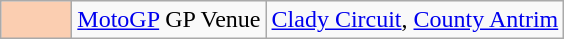<table class="wikitable">
<tr>
<td width=40px align=center style="background-color:#FBCEB1"></td>
<td><a href='#'>MotoGP</a> GP Venue</td>
<td><a href='#'>Clady Circuit</a>, <a href='#'>County Antrim</a></td>
</tr>
</table>
